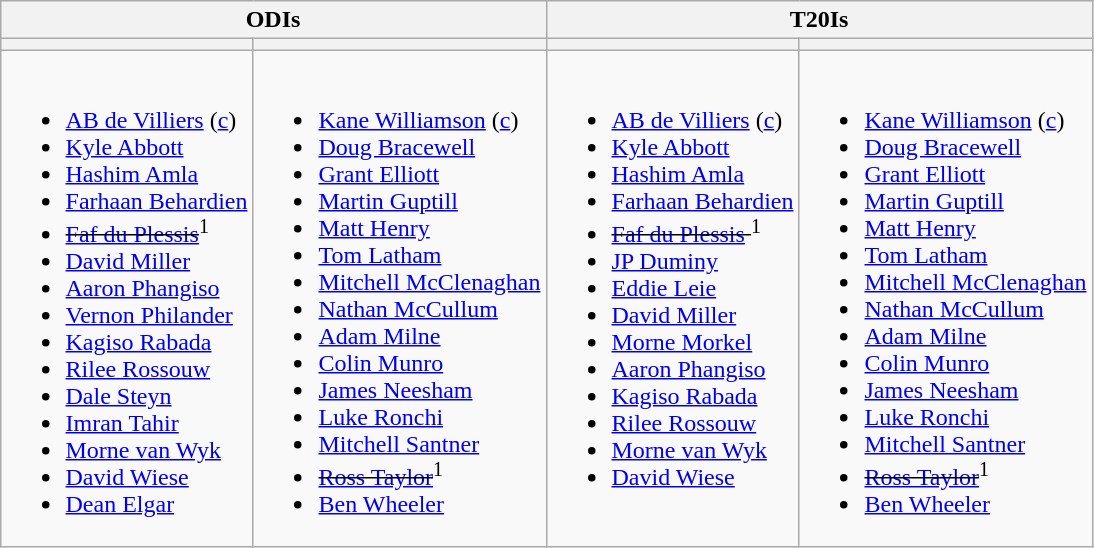<table class="wikitable" style="text-align:left; margin:auto">
<tr>
<th colspan=2>ODIs</th>
<th colspan=2>T20Is</th>
</tr>
<tr>
<th></th>
<th></th>
<th></th>
<th></th>
</tr>
<tr style="vertical-align:top">
<td><br><ul><li><a href='#'>AB de Villiers</a> (<a href='#'>c</a>)</li><li><a href='#'>Kyle Abbott</a></li><li><a href='#'>Hashim Amla</a></li><li><a href='#'>Farhaan Behardien</a></li><li><s><a href='#'>Faf du Plessis</a></s><sup>1</sup></li><li><a href='#'>David Miller</a></li><li><a href='#'>Aaron Phangiso</a></li><li><a href='#'>Vernon Philander</a></li><li><a href='#'>Kagiso Rabada</a></li><li><a href='#'>Rilee Rossouw</a></li><li><a href='#'>Dale Steyn</a></li><li><a href='#'>Imran Tahir</a></li><li><a href='#'>Morne van Wyk</a></li><li><a href='#'>David Wiese</a></li><li><a href='#'>Dean Elgar</a></li></ul></td>
<td><br><ul><li><a href='#'>Kane Williamson</a> (<a href='#'>c</a>)</li><li><a href='#'>Doug Bracewell</a></li><li><a href='#'>Grant Elliott</a></li><li><a href='#'>Martin Guptill</a></li><li><a href='#'>Matt Henry</a></li><li><a href='#'>Tom Latham</a></li><li><a href='#'>Mitchell McClenaghan</a></li><li><a href='#'>Nathan McCullum</a></li><li><a href='#'>Adam Milne</a></li><li><a href='#'>Colin Munro</a></li><li><a href='#'>James Neesham</a></li><li><a href='#'>Luke Ronchi</a></li><li><a href='#'>Mitchell Santner</a></li><li><s><a href='#'>Ross Taylor</a></s><sup>1</sup></li><li><a href='#'>Ben Wheeler</a></li></ul></td>
<td><br><ul><li><a href='#'>AB de Villiers</a> (<a href='#'>c</a>)</li><li><a href='#'>Kyle Abbott</a></li><li><a href='#'>Hashim Amla</a></li><li><a href='#'>Farhaan Behardien</a></li><li><s><a href='#'>Faf du Plessis</a> </s><sup>1</sup></li><li><a href='#'>JP Duminy</a></li><li><a href='#'>Eddie Leie</a></li><li><a href='#'>David Miller</a></li><li><a href='#'>Morne Morkel</a></li><li><a href='#'>Aaron Phangiso</a></li><li><a href='#'>Kagiso Rabada</a></li><li><a href='#'>Rilee Rossouw</a></li><li><a href='#'>Morne van Wyk</a></li><li><a href='#'>David Wiese</a></li></ul></td>
<td><br><ul><li><a href='#'>Kane Williamson</a> (<a href='#'>c</a>)</li><li><a href='#'>Doug Bracewell</a></li><li><a href='#'>Grant Elliott</a></li><li><a href='#'>Martin Guptill</a></li><li><a href='#'>Matt Henry</a></li><li><a href='#'>Tom Latham</a></li><li><a href='#'>Mitchell McClenaghan</a></li><li><a href='#'>Nathan McCullum</a></li><li><a href='#'>Adam Milne</a></li><li><a href='#'>Colin Munro</a></li><li><a href='#'>James Neesham</a></li><li><a href='#'>Luke Ronchi</a></li><li><a href='#'>Mitchell Santner</a></li><li><s><a href='#'>Ross Taylor</a></s><sup>1</sup></li><li><a href='#'>Ben Wheeler</a></li></ul></td>
</tr>
</table>
